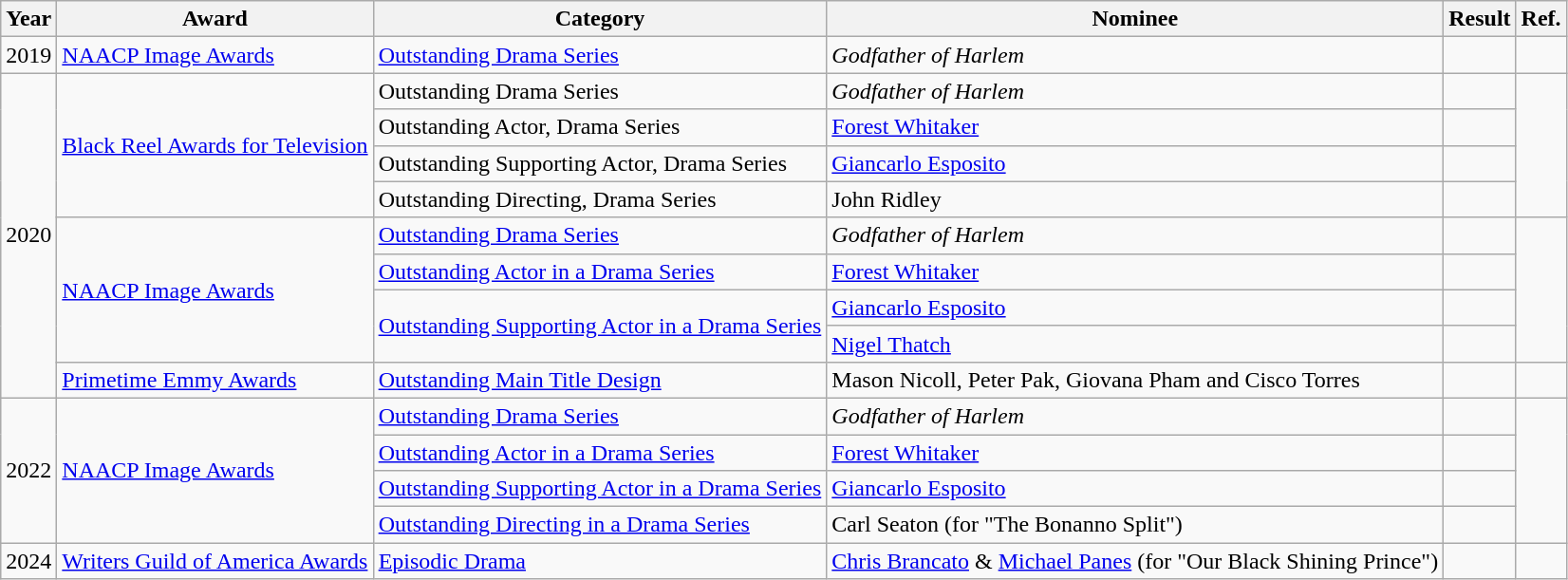<table class="wikitable">
<tr>
<th>Year</th>
<th>Award</th>
<th>Category</th>
<th>Nominee</th>
<th>Result</th>
<th>Ref.</th>
</tr>
<tr>
<td>2019</td>
<td><a href='#'>NAACP Image Awards</a></td>
<td><a href='#'>Outstanding Drama Series</a></td>
<td><em>Godfather of Harlem</em></td>
<td></td>
<td></td>
</tr>
<tr>
<td rowspan="9">2020</td>
<td rowspan="4"><a href='#'>Black Reel Awards for Television</a></td>
<td>Outstanding Drama Series</td>
<td><em>Godfather of Harlem</em></td>
<td></td>
<td rowspan="4"></td>
</tr>
<tr>
<td>Outstanding Actor, Drama Series</td>
<td><a href='#'>Forest Whitaker</a></td>
<td></td>
</tr>
<tr>
<td>Outstanding Supporting Actor, Drama Series</td>
<td><a href='#'>Giancarlo Esposito</a></td>
<td></td>
</tr>
<tr>
<td>Outstanding Directing, Drama Series</td>
<td>John Ridley</td>
<td></td>
</tr>
<tr>
<td rowspan="4"><a href='#'>NAACP Image Awards</a></td>
<td><a href='#'>Outstanding Drama Series</a></td>
<td><em>Godfather of Harlem</em></td>
<td></td>
<td rowspan="4"></td>
</tr>
<tr>
<td><a href='#'>Outstanding Actor in a Drama Series</a></td>
<td><a href='#'>Forest Whitaker</a></td>
<td></td>
</tr>
<tr>
<td rowspan="2"><a href='#'>Outstanding Supporting Actor in a Drama Series</a></td>
<td><a href='#'>Giancarlo Esposito</a></td>
<td></td>
</tr>
<tr>
<td><a href='#'>Nigel Thatch</a></td>
<td></td>
</tr>
<tr>
<td><a href='#'>Primetime Emmy Awards</a></td>
<td><a href='#'>Outstanding Main Title Design</a></td>
<td>Mason Nicoll, Peter Pak, Giovana Pham and Cisco Torres</td>
<td></td>
<td></td>
</tr>
<tr>
<td rowspan="4">2022</td>
<td rowspan="4"><a href='#'>NAACP Image Awards</a></td>
<td><a href='#'>Outstanding Drama Series</a></td>
<td><em>Godfather of Harlem</em></td>
<td></td>
<td rowspan="4"></td>
</tr>
<tr>
<td><a href='#'>Outstanding Actor in a Drama Series</a></td>
<td><a href='#'>Forest Whitaker</a></td>
<td></td>
</tr>
<tr>
<td><a href='#'>Outstanding Supporting Actor in a Drama Series</a></td>
<td><a href='#'>Giancarlo Esposito</a></td>
<td></td>
</tr>
<tr>
<td><a href='#'>Outstanding Directing in a Drama Series</a></td>
<td>Carl Seaton (for  "The Bonanno Split")</td>
<td></td>
</tr>
<tr>
<td>2024</td>
<td><a href='#'>Writers Guild of America Awards</a></td>
<td><a href='#'>Episodic Drama</a></td>
<td><a href='#'>Chris Brancato</a> & <a href='#'>Michael Panes</a> (for "Our Black Shining Prince")</td>
<td></td>
<td style="text-align:center;"></td>
</tr>
</table>
